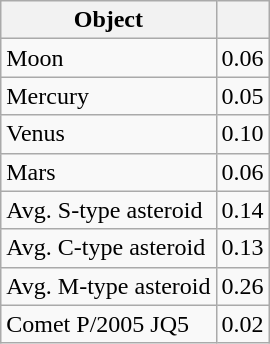<table class="wikitable">
<tr>
<th>Object</th>
<th></th>
</tr>
<tr>
<td>Moon</td>
<td>0.06 </td>
</tr>
<tr>
<td>Mercury</td>
<td>0.05 </td>
</tr>
<tr>
<td>Venus</td>
<td>0.10 </td>
</tr>
<tr>
<td>Mars</td>
<td>0.06 </td>
</tr>
<tr>
<td>Avg. S-type asteroid</td>
<td>0.14 </td>
</tr>
<tr>
<td>Avg. C-type asteroid</td>
<td>0.13 </td>
</tr>
<tr>
<td>Avg. M-type asteroid</td>
<td>0.26 </td>
</tr>
<tr>
<td>Comet P/2005 JQ5</td>
<td>0.02 </td>
</tr>
</table>
